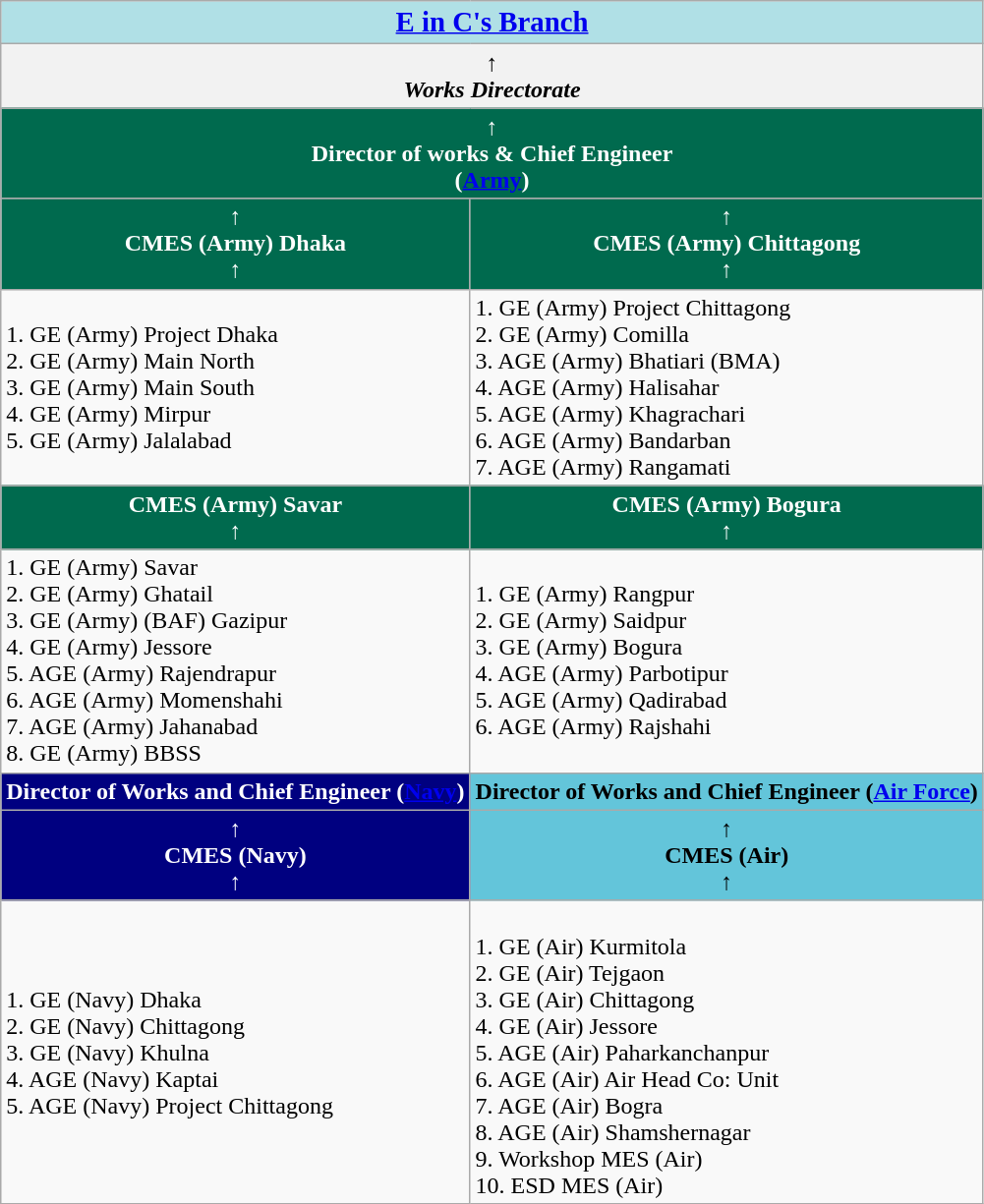<table class="wikitable">
<tr>
<th colspan= "13" style="background: #B0E0E6; color: black;"><big><a href='#'>E in C's Branch</a> </big></th>
</tr>
<tr>
<th colspan="2">↑ <br> <em>Works Directorate</th>
</tr>
<tr>
<th colspan= "13" style="background: #006a4e; color: white;">↑<br>Director of works & Chief Engineer <br> (<a href='#'>Army</a>)</th>
</tr>
<tr>
<th style="background:#006a4e; color:white;">↑<br>CMES (Army) Dhaka<br>↑</th>
<th style="background:#006a4e; color:white;">↑<br>CMES (Army) Chittagong<br>↑</th>
</tr>
<tr>
<td>1. GE (Army) Project Dhaka <br> 2. GE (Army) Main North <br> 3. GE (Army) Main South <br> 4. GE (Army) Mirpur <br> 5. GE (Army) Jalalabad</td>
<td>1. GE (Army) Project Chittagong <br> 2. GE (Army) Comilla <br> 3. AGE (Army) Bhatiari (BMA) <br> 4. AGE (Army) Halisahar <br> 5. AGE (Army) Khagrachari <br> 6. AGE (Army) Bandarban <br> 7. AGE (Army) Rangamati</td>
</tr>
<tr>
<th style="background:#006a4e; color:white;">CMES (Army) Savar <br>↑</th>
<th style="background:#006a4e; color:white;">CMES (Army) Bogura <br>↑</th>
</tr>
<tr>
<td>1. GE (Army) Savar <br> 2. GE (Army) Ghatail<br> 3. GE (Army) (BAF) Gazipur <br> 4. GE (Army) Jessore <br> 5. AGE (Army) Rajendrapur <br> 6. AGE (Army) Momenshahi<br>7. AGE (Army) Jahanabad <br> 8. GE (Army) BBSS</td>
<td>1. GE (Army) Rangpur<br> 2. GE (Army) Saidpur<br> 3. GE (Army) Bogura<br> 4. AGE (Army) Parbotipur<br> 5. AGE (Army) Qadirabad <br>6. AGE (Army) Rajshahi</td>
</tr>
<tr>
<th style="background:#000080; color:white;">Director of Works and Chief Engineer (<a href='#'>Navy</a>)</th>
<th style="background:#63c5da; color:black;">Director of Works and Chief Engineer (<a href='#'>Air Force</a>)</th>
</tr>
<tr>
<th style="background:#000080; color:white;">↑<br>CMES (Navy) <br>↑</th>
<th style="background:#63c5da; color:black;">↑<br>CMES (Air)<br> ↑</th>
</tr>
<tr>
<td>1. GE (Navy) Dhaka <br> 2. GE (Navy) Chittagong<br> 3. GE (Navy) Khulna <br> 4. AGE (Navy) Kaptai <br> 5. AGE (Navy) Project Chittagong</td>
<td><br>1. GE (Air) Kurmitola<br> 2. GE (Air) Tejgaon<br> 3. GE (Air) Chittagong<br> 4. GE (Air) Jessore<br> 5. AGE (Air) Paharkanchanpur <br> 6. AGE (Air) Air Head Co: Unit <br> 7. AGE (Air) Bogra <br> 8. AGE (Air) Shamshernagar <br> 9. Workshop MES (Air)<br> 10. ESD MES (Air)</td>
</tr>
</table>
